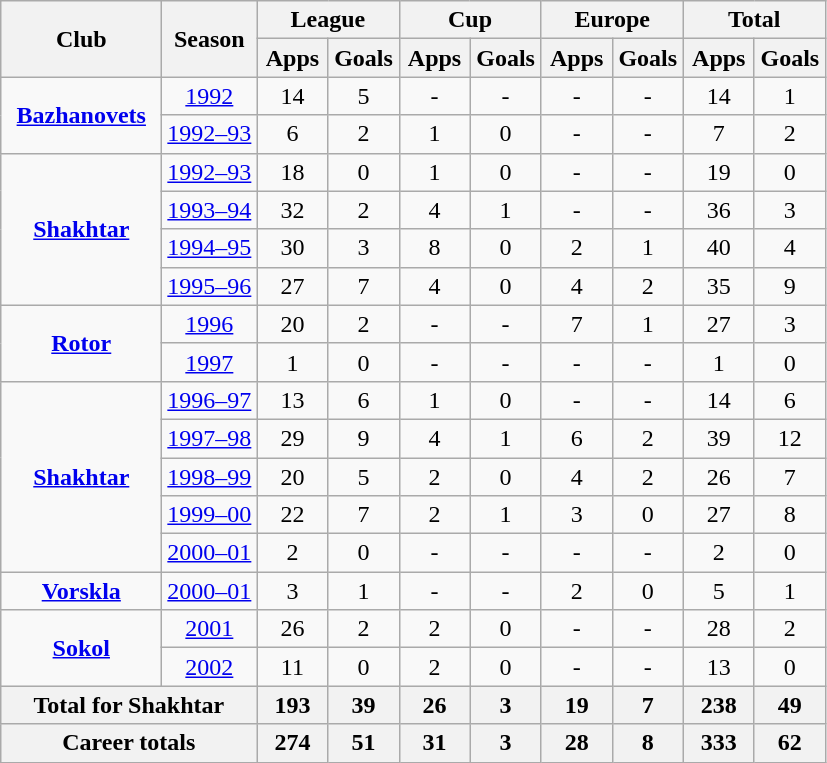<table class="wikitable" style="font-size:100%; text-align: center;">
<tr>
<th rowspan="2" width="100">Club</th>
<th rowspan="2">Season</th>
<th colspan="2">League</th>
<th colspan="2">Cup</th>
<th colspan="2">Europe</th>
<th colspan="2">Total</th>
</tr>
<tr>
<th width="40">Apps</th>
<th width="40">Goals</th>
<th width="40">Apps</th>
<th width="40">Goals</th>
<th width="40">Apps</th>
<th width="40">Goals</th>
<th width="40">Apps</th>
<th width="40">Goals</th>
</tr>
<tr>
<td rowspan="2"><strong><a href='#'>Bazhanovets</a></strong></td>
<td><a href='#'>1992</a></td>
<td>14</td>
<td>5</td>
<td>-</td>
<td>-</td>
<td>-</td>
<td>-</td>
<td>14</td>
<td>1</td>
</tr>
<tr>
<td><a href='#'>1992–93</a></td>
<td>6</td>
<td>2</td>
<td>1</td>
<td>0</td>
<td>-</td>
<td>-</td>
<td>7</td>
<td>2</td>
</tr>
<tr>
<td rowspan="4"><strong><a href='#'>Shakhtar</a></strong></td>
<td><a href='#'>1992–93</a></td>
<td>18</td>
<td>0</td>
<td>1</td>
<td>0</td>
<td>-</td>
<td>-</td>
<td>19</td>
<td>0</td>
</tr>
<tr>
<td><a href='#'>1993–94</a></td>
<td>32</td>
<td>2</td>
<td>4</td>
<td>1</td>
<td>-</td>
<td>-</td>
<td>36</td>
<td>3</td>
</tr>
<tr>
<td><a href='#'>1994–95</a></td>
<td>30</td>
<td>3</td>
<td>8</td>
<td>0</td>
<td>2</td>
<td>1</td>
<td>40</td>
<td>4</td>
</tr>
<tr>
<td><a href='#'>1995–96</a></td>
<td>27</td>
<td>7</td>
<td>4</td>
<td>0</td>
<td>4</td>
<td>2</td>
<td>35</td>
<td>9</td>
</tr>
<tr>
<td rowspan="2"><strong><a href='#'>Rotor</a></strong></td>
<td><a href='#'>1996</a></td>
<td>20</td>
<td>2</td>
<td>-</td>
<td>-</td>
<td>7</td>
<td>1</td>
<td>27</td>
<td>3</td>
</tr>
<tr>
<td><a href='#'>1997</a></td>
<td>1</td>
<td>0</td>
<td>-</td>
<td>-</td>
<td>-</td>
<td>-</td>
<td>1</td>
<td>0</td>
</tr>
<tr>
<td rowspan="5"><strong><a href='#'>Shakhtar</a></strong></td>
<td><a href='#'>1996–97</a></td>
<td>13</td>
<td>6</td>
<td>1</td>
<td>0</td>
<td>-</td>
<td>-</td>
<td>14</td>
<td>6</td>
</tr>
<tr>
<td><a href='#'>1997–98</a></td>
<td>29</td>
<td>9</td>
<td>4</td>
<td>1</td>
<td>6</td>
<td>2</td>
<td>39</td>
<td>12</td>
</tr>
<tr>
<td><a href='#'>1998–99</a></td>
<td>20</td>
<td>5</td>
<td>2</td>
<td>0</td>
<td>4</td>
<td>2</td>
<td>26</td>
<td>7</td>
</tr>
<tr>
<td><a href='#'>1999–00</a></td>
<td>22</td>
<td>7</td>
<td>2</td>
<td>1</td>
<td>3</td>
<td>0</td>
<td>27</td>
<td>8</td>
</tr>
<tr>
<td><a href='#'>2000–01</a></td>
<td>2</td>
<td>0</td>
<td>-</td>
<td>-</td>
<td>-</td>
<td>-</td>
<td>2</td>
<td>0</td>
</tr>
<tr>
<td rowspan="1"><strong><a href='#'>Vorskla</a></strong></td>
<td><a href='#'>2000–01</a></td>
<td>3</td>
<td>1</td>
<td>-</td>
<td>-</td>
<td>2</td>
<td>0</td>
<td>5</td>
<td>1</td>
</tr>
<tr>
<td rowspan="2"><strong><a href='#'>Sokol</a></strong></td>
<td><a href='#'>2001</a></td>
<td>26</td>
<td>2</td>
<td>2</td>
<td>0</td>
<td>-</td>
<td>-</td>
<td>28</td>
<td>2</td>
</tr>
<tr>
<td><a href='#'>2002</a></td>
<td>11</td>
<td>0</td>
<td>2</td>
<td>0</td>
<td>-</td>
<td>-</td>
<td>13</td>
<td>0</td>
</tr>
<tr>
<th colspan="2">Total for Shakhtar</th>
<th>193</th>
<th>39</th>
<th>26</th>
<th>3</th>
<th>19</th>
<th>7</th>
<th>238</th>
<th>49</th>
</tr>
<tr>
<th colspan="2">Career totals</th>
<th>274</th>
<th>51</th>
<th>31</th>
<th>3</th>
<th>28</th>
<th>8</th>
<th>333</th>
<th>62</th>
</tr>
</table>
